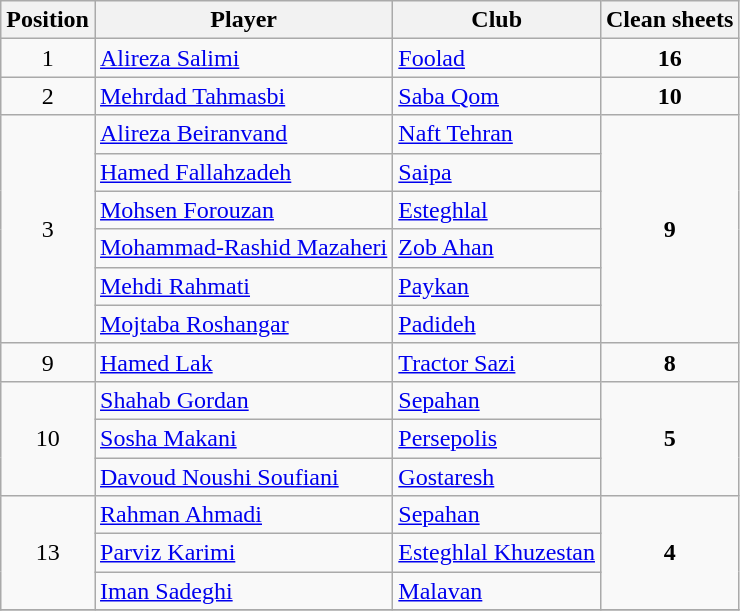<table class="wikitable">
<tr>
<th>Position</th>
<th>Player</th>
<th>Club</th>
<th>Clean sheets</th>
</tr>
<tr>
<td align="center">1</td>
<td> <a href='#'>Alireza Salimi</a></td>
<td><a href='#'>Foolad</a></td>
<td align="center"><strong>16</strong></td>
</tr>
<tr>
<td align="center">2</td>
<td> <a href='#'>Mehrdad Tahmasbi</a></td>
<td><a href='#'>Saba Qom</a></td>
<td align="center"><strong>10</strong></td>
</tr>
<tr>
<td rowspan=6 align="center">3</td>
<td> <a href='#'>Alireza Beiranvand</a></td>
<td><a href='#'>Naft Tehran</a></td>
<td rowspan=6 align="center"><strong>9</strong></td>
</tr>
<tr>
<td> <a href='#'>Hamed Fallahzadeh</a></td>
<td><a href='#'>Saipa</a></td>
</tr>
<tr>
<td> <a href='#'>Mohsen Forouzan</a></td>
<td><a href='#'>Esteghlal</a></td>
</tr>
<tr>
<td> <a href='#'>Mohammad-Rashid Mazaheri</a></td>
<td><a href='#'>Zob Ahan</a></td>
</tr>
<tr>
<td> <a href='#'>Mehdi Rahmati</a></td>
<td><a href='#'>Paykan</a></td>
</tr>
<tr>
<td> <a href='#'>Mojtaba Roshangar</a></td>
<td><a href='#'>Padideh</a></td>
</tr>
<tr>
<td align="center">9</td>
<td> <a href='#'>Hamed Lak</a></td>
<td><a href='#'>Tractor Sazi</a></td>
<td align="center"><strong>8</strong></td>
</tr>
<tr>
<td rowspan=3 align="center">10</td>
<td> <a href='#'>Shahab Gordan</a></td>
<td><a href='#'>Sepahan</a></td>
<td rowspan=3 align="center"><strong>5</strong></td>
</tr>
<tr>
<td> <a href='#'>Sosha Makani</a></td>
<td><a href='#'>Persepolis</a></td>
</tr>
<tr>
<td> <a href='#'>Davoud Noushi Soufiani</a></td>
<td><a href='#'>Gostaresh</a></td>
</tr>
<tr>
<td rowspan=3 align="center">13</td>
<td> <a href='#'>Rahman Ahmadi</a></td>
<td><a href='#'>Sepahan</a></td>
<td rowspan=3 align="center"><strong>4</strong></td>
</tr>
<tr>
<td> <a href='#'>Parviz Karimi</a></td>
<td><a href='#'>Esteghlal Khuzestan</a></td>
</tr>
<tr>
<td> <a href='#'>Iman Sadeghi</a></td>
<td><a href='#'>Malavan</a></td>
</tr>
<tr>
</tr>
</table>
